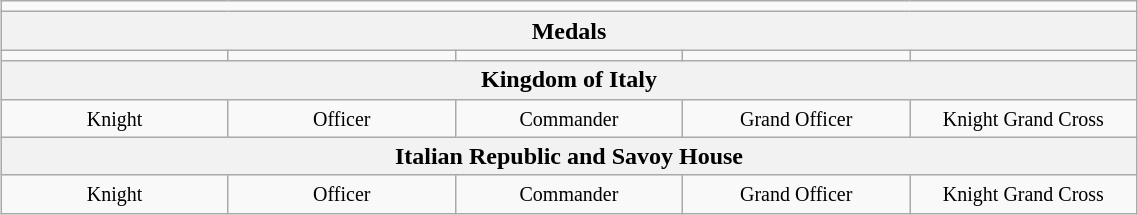<table align=center class=wikitable width=60% style="margin:1em auto;">
<tr>
<td colspan="5" align="center"></td>
</tr>
<tr>
<th colspan=5>Medals</th>
</tr>
<tr>
<td width=20% valign=top align=center></td>
<td width=20% valign=top align=center></td>
<td width=20% valign=top align=center></td>
<td width=20% valign=top align=center></td>
<td width=20% valign=top align=center></td>
</tr>
<tr>
<th colspan=5>Kingdom of Italy</th>
</tr>
<tr>
<td width=20% valign=top align=center><small>Knight</small></td>
<td width=20% valign=top align=center><small>Officer</small></td>
<td width=20% valign=top align=center><small>Commander</small></td>
<td width=20% valign=top align=center><small>Grand Officer</small></td>
<td width=20% valign=top align=center><small>Knight Grand Cross</small></td>
</tr>
<tr>
<th colspan=5>Italian Republic and Savoy House</th>
</tr>
<tr>
<td width=20% valign=top align=center><small>Knight</small></td>
<td width=20% valign=top align=center><small>Officer</small></td>
<td width=20% valign=top align=center><small>Commander</small></td>
<td width=20% valign=top align=center><small>Grand Officer</small></td>
<td width=20% valign=top align=center><small>Knight Grand Cross</small></td>
</tr>
</table>
